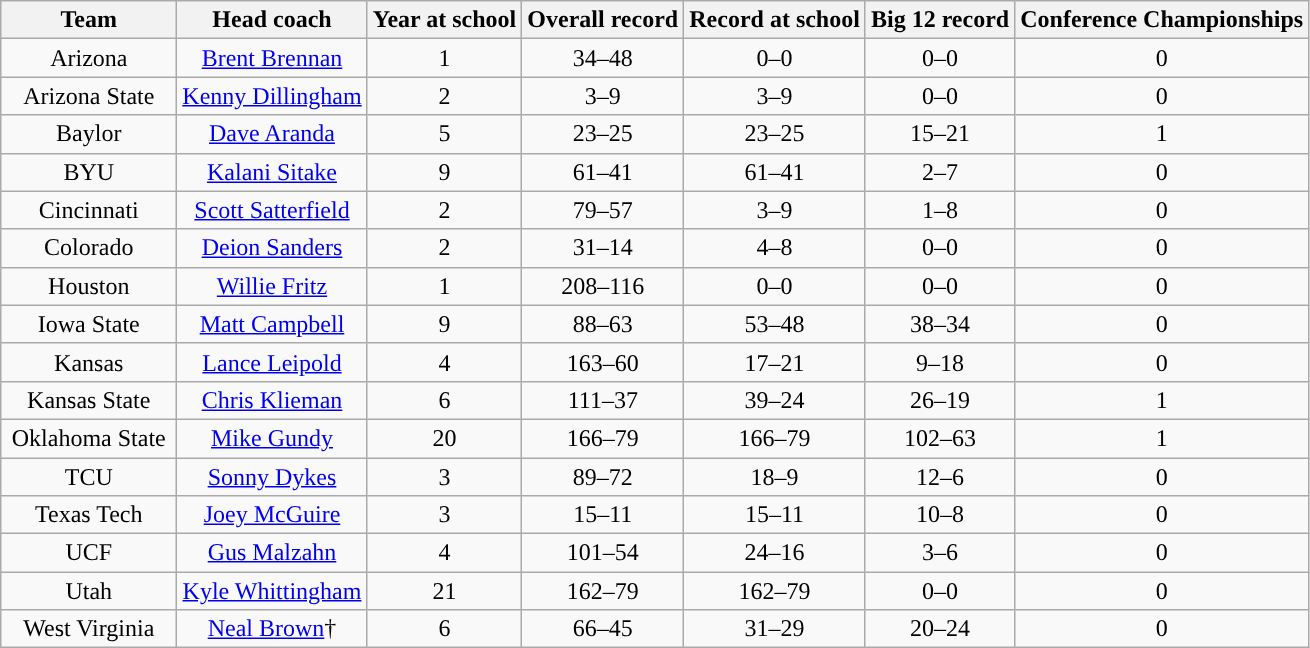<table class="wikitable sortable" style="text-align: center;">
<tr>
<th style="width:110px;">Team</th>
<th>Head coach</th>
<th>Year at school</th>
<th>Overall record</th>
<th>Record at school</th>
<th>Big 12 record</th>
<th>Conference Championships</th>
</tr>
<tr>
<td>Arizona</td>
<td><a href='#'>Brent Brennan</a></td>
<td>1</td>
<td>34–48</td>
<td>0–0</td>
<td>0–0</td>
<td>0</td>
</tr>
<tr>
<td>Arizona State</td>
<td><a href='#'>Kenny Dillingham</a></td>
<td>2</td>
<td>3–9</td>
<td>3–9</td>
<td>0–0</td>
<td>0</td>
</tr>
<tr>
<td>Baylor</td>
<td><a href='#'>Dave Aranda</a></td>
<td>5</td>
<td>23–25</td>
<td>23–25</td>
<td>15–21</td>
<td>1</td>
</tr>
<tr>
<td>BYU</td>
<td><a href='#'>Kalani Sitake</a></td>
<td>9</td>
<td>61–41</td>
<td>61–41</td>
<td>2–7</td>
<td>0</td>
</tr>
<tr>
<td>Cincinnati</td>
<td><a href='#'>Scott Satterfield</a></td>
<td>2</td>
<td>79–57</td>
<td>3–9</td>
<td>1–8</td>
<td>0</td>
</tr>
<tr>
<td>Colorado</td>
<td><a href='#'>Deion Sanders</a></td>
<td>2</td>
<td>31–14</td>
<td>4–8</td>
<td>0–0</td>
<td>0</td>
</tr>
<tr>
<td>Houston</td>
<td><a href='#'>Willie Fritz</a></td>
<td>1</td>
<td>208–116</td>
<td>0–0</td>
<td>0–0</td>
<td>0</td>
</tr>
<tr>
<td>Iowa State</td>
<td><a href='#'>Matt Campbell</a></td>
<td>9</td>
<td>88–63</td>
<td>53–48</td>
<td>38–34</td>
<td>0</td>
</tr>
<tr>
<td>Kansas</td>
<td><a href='#'>Lance Leipold</a></td>
<td>4</td>
<td>163–60</td>
<td>17–21</td>
<td>9–18</td>
<td>0</td>
</tr>
<tr>
<td>Kansas State</td>
<td><a href='#'>Chris Klieman</a></td>
<td>6</td>
<td>111–37</td>
<td>39–24</td>
<td>26–19</td>
<td>1</td>
</tr>
<tr>
<td>Oklahoma State</td>
<td><a href='#'>Mike Gundy</a></td>
<td>20</td>
<td>166–79</td>
<td>166–79</td>
<td>102–63</td>
<td>1</td>
</tr>
<tr>
<td>TCU</td>
<td><a href='#'>Sonny Dykes</a></td>
<td>3</td>
<td>89–72</td>
<td>18–9</td>
<td>12–6</td>
<td>0</td>
</tr>
<tr>
<td>Texas Tech</td>
<td><a href='#'>Joey McGuire</a></td>
<td>3</td>
<td>15–11</td>
<td>15–11</td>
<td>10–8</td>
<td>0</td>
</tr>
<tr>
<td>UCF</td>
<td><a href='#'>Gus Malzahn</a></td>
<td>4</td>
<td>101–54</td>
<td>24–16</td>
<td>3–6</td>
<td>0</td>
</tr>
<tr>
<td>Utah</td>
<td><a href='#'>Kyle Whittingham</a></td>
<td>21</td>
<td>162–79</td>
<td>162–79</td>
<td>0–0</td>
<td>0</td>
</tr>
<tr>
<td>West Virginia</td>
<td><a href='#'>Neal Brown</a>†</td>
<td>6</td>
<td>66–45</td>
<td>31–29</td>
<td>20–24</td>
<td>0</td>
</tr>
</table>
